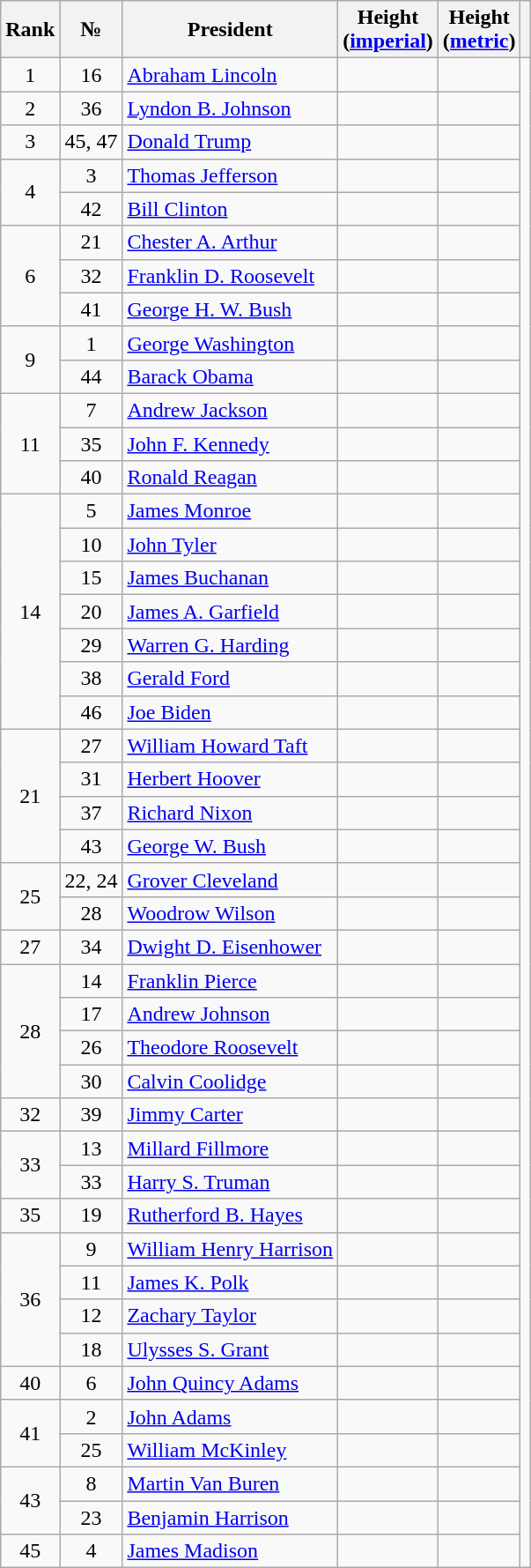<table class="wikitable sortable sort-under-center sticky-header">
<tr>
<th>Rank</th>
<th>№</th>
<th>President</th>
<th colspan="1">Height<br>(<a href='#'>imperial</a>)</th>
<th>Height<br>(<a href='#'>metric</a>)</th>
<th class=unsortable></th>
</tr>
<tr>
<td align="center">1</td>
<td align="center">16</td>
<td><a href='#'>Abraham Lincoln</a></td>
<td></td>
<td></td>
</tr>
<tr>
<td align="center">2</td>
<td align="center">36</td>
<td><a href='#'>Lyndon B. Johnson</a></td>
<td></td>
<td></td>
</tr>
<tr>
<td align="center">3</td>
<td align="center">45, 47</td>
<td><a href='#'>Donald Trump</a></td>
<td></td>
<td></td>
</tr>
<tr>
<td rowspan="2" align="center">4</td>
<td align="center">3</td>
<td><a href='#'>Thomas Jefferson</a></td>
<td></td>
<td></td>
</tr>
<tr>
<td align="center">42</td>
<td><a href='#'>Bill Clinton</a></td>
<td></td>
<td></td>
</tr>
<tr>
<td rowspan="3" align="center">6</td>
<td align="center">21</td>
<td><a href='#'>Chester A. Arthur</a></td>
<td></td>
<td></td>
</tr>
<tr>
<td align="center">32</td>
<td><a href='#'>Franklin D. Roosevelt</a></td>
<td></td>
<td></td>
</tr>
<tr>
<td align="center">41</td>
<td><a href='#'>George H. W. Bush</a></td>
<td></td>
<td></td>
</tr>
<tr>
<td align="center" rowspan="2">9</td>
<td align="center">1</td>
<td><a href='#'>George Washington</a></td>
<td></td>
<td></td>
</tr>
<tr>
<td align="center">44</td>
<td><a href='#'>Barack Obama</a></td>
<td></td>
<td></td>
</tr>
<tr>
<td align="center" rowspan="3">11</td>
<td align="center">7</td>
<td><a href='#'>Andrew Jackson</a></td>
<td></td>
<td></td>
</tr>
<tr>
<td align="center">35</td>
<td><a href='#'>John F. Kennedy</a></td>
<td></td>
<td></td>
</tr>
<tr>
<td align="center">40</td>
<td><a href='#'>Ronald Reagan</a></td>
<td></td>
<td></td>
</tr>
<tr>
<td align="center" rowspan="7">14</td>
<td align="center">5</td>
<td><a href='#'>James Monroe</a></td>
<td></td>
<td><br></td>
</tr>
<tr>
<td align="center">10</td>
<td><a href='#'>John Tyler</a></td>
<td></td>
<td></td>
</tr>
<tr>
<td align="center">15</td>
<td><a href='#'>James Buchanan</a></td>
<td></td>
<td></td>
</tr>
<tr>
<td align="center">20</td>
<td><a href='#'>James A. Garfield</a></td>
<td></td>
<td></td>
</tr>
<tr>
<td align="center">29</td>
<td><a href='#'>Warren G. Harding</a></td>
<td></td>
<td></td>
</tr>
<tr>
<td align="center">38</td>
<td><a href='#'>Gerald Ford</a></td>
<td></td>
<td></td>
</tr>
<tr>
<td align="center">46</td>
<td><a href='#'>Joe Biden</a></td>
<td></td>
<td></td>
</tr>
<tr>
<td rowspan="4" align="center">21</td>
<td align="center">27</td>
<td><a href='#'>William Howard Taft</a></td>
<td></td>
<td></td>
</tr>
<tr>
<td align="center">31</td>
<td><a href='#'>Herbert Hoover</a></td>
<td></td>
<td></td>
</tr>
<tr>
<td align="center">37</td>
<td><a href='#'>Richard Nixon</a></td>
<td></td>
<td></td>
</tr>
<tr>
<td align="center">43</td>
<td><a href='#'>George W. Bush</a></td>
<td></td>
<td></td>
</tr>
<tr>
<td align="center" rowspan="2">25</td>
<td align="center">22, 24</td>
<td><a href='#'>Grover Cleveland</a></td>
<td></td>
<td></td>
</tr>
<tr>
<td align="center">28</td>
<td><a href='#'>Woodrow Wilson</a></td>
<td></td>
<td></td>
</tr>
<tr>
<td align="center">27</td>
<td align="center">34</td>
<td><a href='#'>Dwight D. Eisenhower</a></td>
<td></td>
<td></td>
</tr>
<tr>
<td align="center" rowspan="4">28</td>
<td align="center">14</td>
<td><a href='#'>Franklin Pierce</a></td>
<td></td>
<td></td>
</tr>
<tr>
<td align="center">17</td>
<td><a href='#'>Andrew Johnson</a></td>
<td></td>
<td></td>
</tr>
<tr>
<td align="center">26</td>
<td><a href='#'>Theodore Roosevelt</a></td>
<td></td>
<td></td>
</tr>
<tr>
<td align="center">30</td>
<td><a href='#'>Calvin Coolidge</a></td>
<td></td>
<td></td>
</tr>
<tr>
<td align="center">32</td>
<td align="center">39</td>
<td><a href='#'>Jimmy Carter</a></td>
<td></td>
<td></td>
</tr>
<tr>
<td align="center" rowspan="2">33</td>
<td align="center">13</td>
<td><a href='#'>Millard Fillmore</a></td>
<td></td>
<td></td>
</tr>
<tr>
<td align="center">33</td>
<td><a href='#'>Harry S. Truman</a></td>
<td></td>
<td></td>
</tr>
<tr>
<td align="center">35</td>
<td align="center">19</td>
<td><a href='#'>Rutherford B. Hayes</a></td>
<td></td>
<td></td>
</tr>
<tr>
<td align="center" rowspan="4">36</td>
<td align="center">9</td>
<td><a href='#'>William Henry Harrison</a></td>
<td></td>
<td></td>
</tr>
<tr>
<td align="center">11</td>
<td><a href='#'>James K. Polk</a></td>
<td></td>
<td></td>
</tr>
<tr>
<td align="center">12</td>
<td><a href='#'>Zachary Taylor</a></td>
<td></td>
<td></td>
</tr>
<tr>
<td align="center">18</td>
<td><a href='#'>Ulysses S. Grant</a></td>
<td></td>
<td></td>
</tr>
<tr>
<td align="center">40</td>
<td align="center">6</td>
<td><a href='#'>John Quincy Adams</a></td>
<td></td>
<td></td>
</tr>
<tr>
<td align="center" rowspan="2">41</td>
<td align="center">2</td>
<td><a href='#'>John Adams</a></td>
<td></td>
<td></td>
</tr>
<tr>
<td align="center">25</td>
<td><a href='#'>William McKinley</a></td>
<td></td>
<td></td>
</tr>
<tr>
<td align="center" rowspan="2">43</td>
<td align="center">8</td>
<td><a href='#'>Martin Van Buren</a></td>
<td></td>
<td></td>
</tr>
<tr>
<td align="center">23</td>
<td><a href='#'>Benjamin Harrison</a></td>
<td></td>
<td></td>
</tr>
<tr>
<td align="center">45</td>
<td align="center">4</td>
<td><a href='#'>James Madison</a></td>
<td></td>
<td></td>
</tr>
</table>
